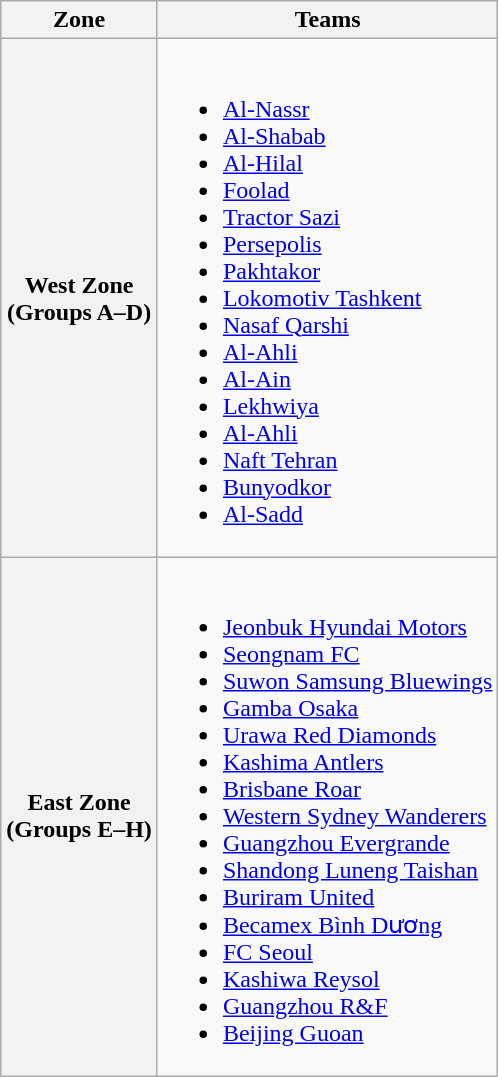<table class="wikitable">
<tr>
<th>Zone</th>
<th>Teams</th>
</tr>
<tr>
<th>West Zone<br>(Groups A–D)</th>
<td valign=top><br><ul><li> <a href='#'>Al-Nassr</a></li><li> <a href='#'>Al-Shabab</a></li><li> <a href='#'>Al-Hilal</a></li><li> <a href='#'>Foolad</a></li><li> <a href='#'>Tractor Sazi</a></li><li> <a href='#'>Persepolis</a></li><li> <a href='#'>Pakhtakor</a></li><li> <a href='#'>Lokomotiv Tashkent</a></li><li> <a href='#'>Nasaf Qarshi</a></li><li> <a href='#'>Al-Ahli</a></li><li> <a href='#'>Al-Ain</a></li><li> <a href='#'>Lekhwiya</a></li><li> <a href='#'>Al-Ahli</a> </li><li> <a href='#'>Naft Tehran</a> </li><li> <a href='#'>Bunyodkor</a> </li><li> <a href='#'>Al-Sadd</a> </li></ul></td>
</tr>
<tr>
<th>East Zone<br>(Groups E–H)</th>
<td valign=top><br><ul><li> <a href='#'>Jeonbuk Hyundai Motors</a></li><li> <a href='#'>Seongnam FC</a></li><li> <a href='#'>Suwon Samsung Bluewings</a></li><li> <a href='#'>Gamba Osaka</a></li><li> <a href='#'>Urawa Red Diamonds</a></li><li> <a href='#'>Kashima Antlers</a></li><li> <a href='#'>Brisbane Roar</a></li><li> <a href='#'>Western Sydney Wanderers</a></li><li> <a href='#'>Guangzhou Evergrande</a></li><li> <a href='#'>Shandong Luneng Taishan</a></li><li> <a href='#'>Buriram United</a></li><li> <a href='#'>Becamex Bình Dương</a></li><li> <a href='#'>FC Seoul</a> </li><li> <a href='#'>Kashiwa Reysol</a> </li><li> <a href='#'>Guangzhou R&F</a> </li><li> <a href='#'>Beijing Guoan</a> </li></ul></td>
</tr>
</table>
